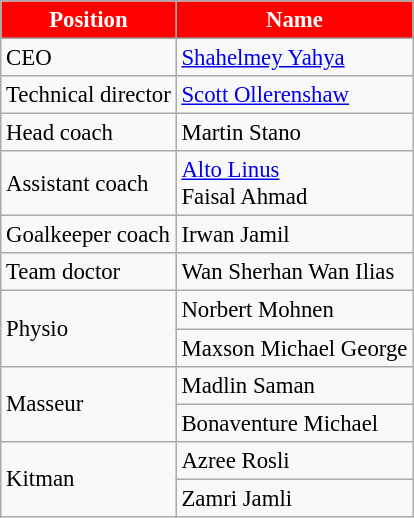<table class="wikitable" style="font-size:95%;">
<tr>
<th style="background:Red; color:White;">Position</th>
<th style="background:Red; color:White;">Name</th>
</tr>
<tr>
<td>CEO</td>
<td> <a href='#'>Shahelmey Yahya</a></td>
</tr>
<tr>
<td>Technical director</td>
<td> <a href='#'>Scott Ollerenshaw</a></td>
</tr>
<tr>
<td>Head coach</td>
<td> Martin Stano</td>
</tr>
<tr>
<td>Assistant coach</td>
<td> <a href='#'>Alto Linus</a> <br>  Faisal Ahmad</td>
</tr>
<tr>
<td>Goalkeeper coach</td>
<td> Irwan Jamil</td>
</tr>
<tr>
<td>Team doctor</td>
<td> Wan Sherhan Wan Ilias</td>
</tr>
<tr>
<td rowspan=2>Physio</td>
<td> Norbert Mohnen</td>
</tr>
<tr>
<td> Maxson Michael George</td>
</tr>
<tr>
<td rowspan=2>Masseur</td>
<td> Madlin Saman</td>
</tr>
<tr>
<td> Bonaventure Michael</td>
</tr>
<tr>
<td rowspan=2>Kitman</td>
<td> Azree Rosli</td>
</tr>
<tr>
<td> Zamri Jamli</td>
</tr>
</table>
